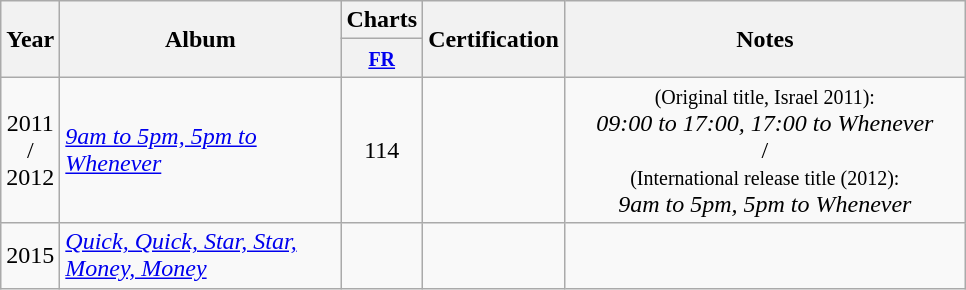<table class="wikitable">
<tr>
<th align="center" rowspan="2" width="10">Year</th>
<th align="center" rowspan="2" width="180">Album</th>
<th align="center" colspan="1">Charts</th>
<th align="center" rowspan="2" width="40">Certification</th>
<th align="center" rowspan="2" width="260">Notes</th>
</tr>
<tr>
<th width="20"><small><a href='#'>FR</a></small><br></th>
</tr>
<tr>
<td align="center" rowspan="1">2011 /<br>2012</td>
<td><em><a href='#'>9am to 5pm, 5pm to Whenever</a></em></td>
<td align="center">114</td>
<td align="center"></td>
<td align="center"><small>(Original title, Israel 2011):</small> <br><em>09:00 to 17:00, 17:00 to Whenever</em> <br>/ <br><small>(International release title (2012):</small><br><em>9am to 5pm, 5pm to Whenever</em></td>
</tr>
<tr>
<td align="center" rowspan="1">2015</td>
<td><em><a href='#'>Quick, Quick, Star, Star, Money, Money</a></em></td>
<td align="center"></td>
<td align="center"></td>
<td align="center"></td>
</tr>
</table>
